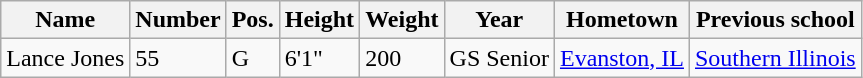<table class="wikitable sortable" border="1">
<tr align=center>
<th>Name</th>
<th>Number</th>
<th>Pos.</th>
<th>Height</th>
<th>Weight</th>
<th>Year</th>
<th>Hometown</th>
<th>Previous school</th>
</tr>
<tr>
<td>Lance Jones</td>
<td>55</td>
<td>G</td>
<td>6'1"</td>
<td>200</td>
<td>GS Senior</td>
<td><a href='#'>Evanston, IL</a></td>
<td><a href='#'>Southern Illinois</a></td>
</tr>
</table>
